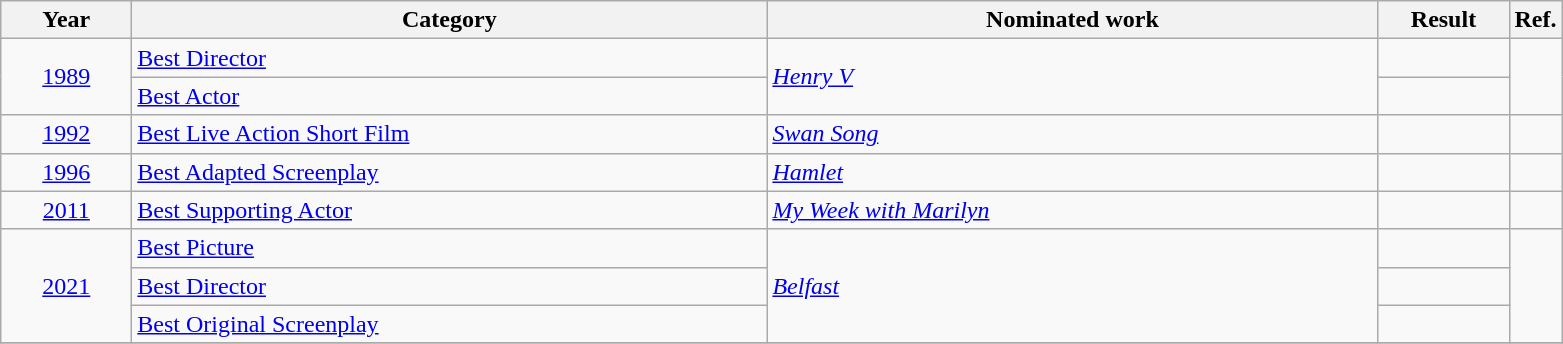<table class=wikitable>
<tr>
<th scope="col" style="width:5em;">Year</th>
<th scope="col" style="width:26em;">Category</th>
<th scope="col" style="width:25em;">Nominated work</th>
<th scope="col" style="width:5em;">Result</th>
<th>Ref.</th>
</tr>
<tr>
<td style="text-align:center;", rowspan="2"><a href='#'>1989</a></td>
<td><a href='#'>Best Director</a></td>
<td rowspan="2"><em><a href='#'>Henry V</a></em></td>
<td></td>
<td style="text-align:center;", rowspan=2></td>
</tr>
<tr>
<td><a href='#'>Best Actor</a></td>
<td></td>
</tr>
<tr>
<td style="text-align:center;"><a href='#'>1992</a></td>
<td><a href='#'>Best Live Action Short Film</a></td>
<td><em><a href='#'>Swan Song</a></em></td>
<td></td>
<td style="text-align:center;"></td>
</tr>
<tr>
<td style="text-align:center;"><a href='#'>1996</a></td>
<td><a href='#'>Best Adapted Screenplay</a></td>
<td><em><a href='#'>Hamlet</a></em></td>
<td></td>
<td style="text-align:center;"></td>
</tr>
<tr>
<td style="text-align:center;"><a href='#'>2011</a></td>
<td><a href='#'>Best Supporting Actor</a></td>
<td><em><a href='#'>My Week with Marilyn</a></em></td>
<td></td>
<td style="text-align:center;"></td>
</tr>
<tr>
<td style="text-align:center;", rowspan="3"><a href='#'>2021</a></td>
<td><a href='#'>Best Picture</a></td>
<td rowspan="3"><em><a href='#'>Belfast</a></em></td>
<td></td>
<td style="text-align:center;", rowspan="3"></td>
</tr>
<tr>
<td><a href='#'>Best Director</a></td>
<td></td>
</tr>
<tr>
<td><a href='#'>Best Original Screenplay</a></td>
<td></td>
</tr>
<tr>
</tr>
</table>
